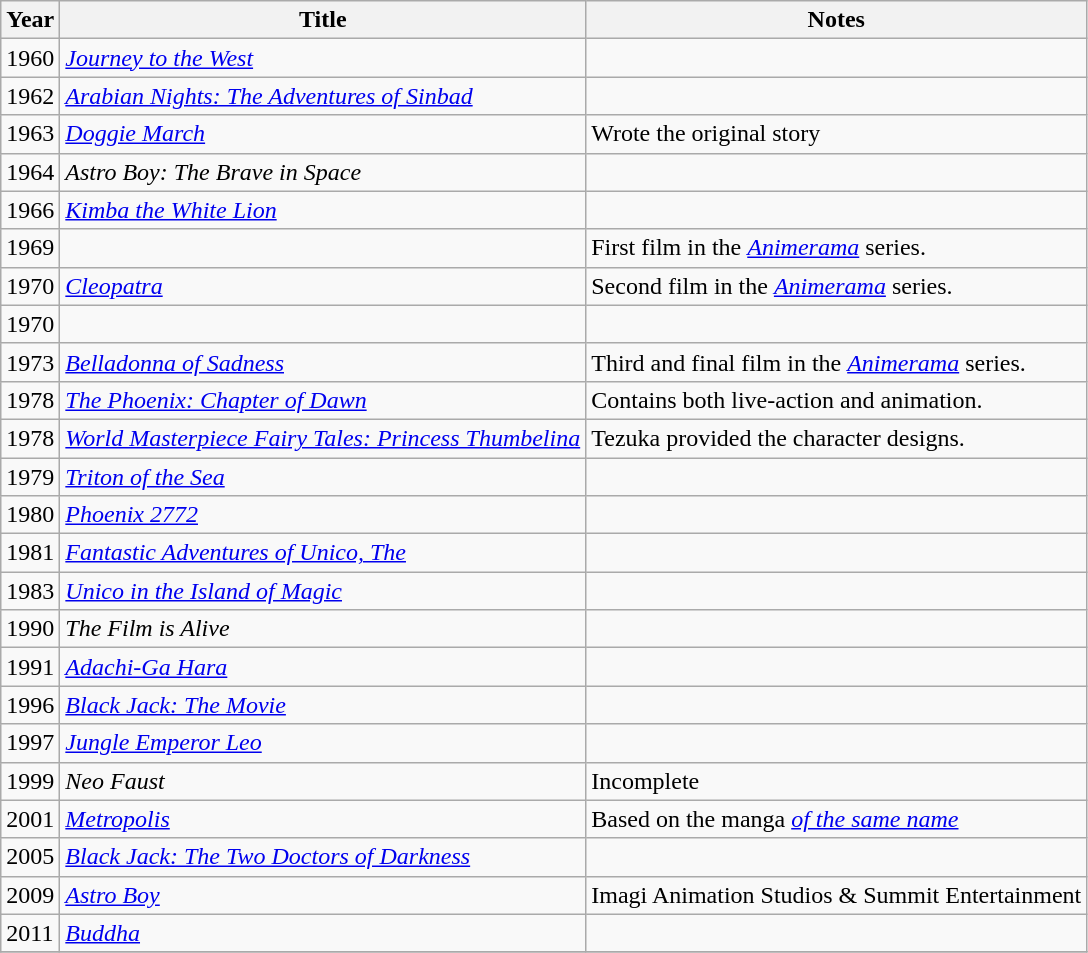<table class="wikitable">
<tr>
<th>Year</th>
<th>Title</th>
<th>Notes</th>
</tr>
<tr>
<td>1960</td>
<td><em><a href='#'>Journey to the West</a></em></td>
<td></td>
</tr>
<tr>
<td>1962</td>
<td><em><a href='#'>Arabian Nights: The Adventures of Sinbad</a></em></td>
<td></td>
</tr>
<tr>
<td>1963</td>
<td><em><a href='#'>Doggie March</a></em></td>
<td>Wrote the original story</td>
</tr>
<tr>
<td>1964</td>
<td><em>Astro Boy: The Brave in Space</em></td>
<td></td>
</tr>
<tr>
<td>1966</td>
<td><em><a href='#'>Kimba the White Lion</a></em></td>
<td></td>
</tr>
<tr>
<td>1969</td>
<td></td>
<td>First film in the <em><a href='#'>Animerama</a></em> series.</td>
</tr>
<tr>
<td>1970</td>
<td><em><a href='#'>Cleopatra</a></em></td>
<td>Second film in the <em><a href='#'>Animerama</a></em> series.</td>
</tr>
<tr>
<td>1970</td>
<td></td>
<td></td>
</tr>
<tr>
<td>1973</td>
<td><em><a href='#'>Belladonna of Sadness</a></em></td>
<td>Third and final film in the <em><a href='#'>Animerama</a></em> series.</td>
</tr>
<tr>
<td>1978</td>
<td><em><a href='#'>The Phoenix: Chapter of Dawn</a></em></td>
<td>Contains both live-action and animation.</td>
</tr>
<tr>
<td>1978</td>
<td><em><a href='#'>World Masterpiece Fairy Tales: Princess Thumbelina</a></em></td>
<td>Tezuka provided the character designs.</td>
</tr>
<tr>
<td>1979</td>
<td><em><a href='#'>Triton of the Sea</a></em></td>
<td></td>
</tr>
<tr>
<td>1980</td>
<td><em><a href='#'>Phoenix 2772</a></em></td>
<td></td>
</tr>
<tr>
<td>1981</td>
<td><em><a href='#'>Fantastic Adventures of Unico, The</a></em></td>
<td></td>
</tr>
<tr>
<td>1983</td>
<td><em><a href='#'>Unico in the Island of Magic</a></em></td>
<td></td>
</tr>
<tr>
<td>1990</td>
<td><em>The Film is Alive</em></td>
<td></td>
</tr>
<tr>
<td>1991</td>
<td><em><a href='#'>Adachi-Ga Hara</a></em></td>
<td></td>
</tr>
<tr>
<td>1996</td>
<td><em><a href='#'>Black Jack: The Movie</a></em></td>
<td></td>
</tr>
<tr>
<td>1997</td>
<td><em><a href='#'>Jungle Emperor Leo</a></em></td>
<td></td>
</tr>
<tr>
<td>1999</td>
<td><em>Neo Faust</em></td>
<td>Incomplete</td>
</tr>
<tr>
<td>2001</td>
<td><em><a href='#'>Metropolis</a></em></td>
<td>Based on the manga <em><a href='#'>of the same name</a></em></td>
</tr>
<tr>
<td>2005</td>
<td><em><a href='#'>Black Jack: The Two Doctors of Darkness</a></em></td>
</tr>
<tr>
<td>2009</td>
<td><em><a href='#'>Astro Boy</a></em></td>
<td>Imagi Animation Studios & Summit Entertainment</td>
</tr>
<tr>
<td>2011</td>
<td><em><a href='#'>Buddha</a></em></td>
<td></td>
</tr>
<tr>
</tr>
</table>
